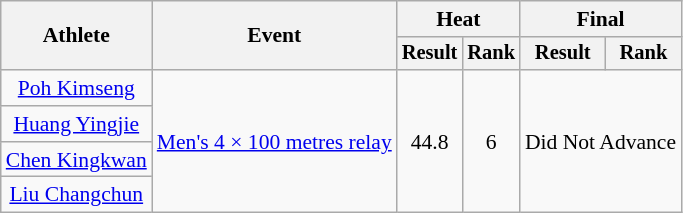<table class="wikitable" style="font-size:90%">
<tr>
<th rowspan=2>Athlete</th>
<th rowspan=2>Event</th>
<th colspan=2>Heat</th>
<th colspan=2>Final</th>
</tr>
<tr style="font-size:95%">
<th>Result</th>
<th>Rank</th>
<th>Result</th>
<th>Rank</th>
</tr>
<tr align=center>
<td><a href='#'>Poh Kimseng</a></td>
<td rowspan=4><a href='#'>Men's 4 × 100 metres relay</a></td>
<td rowspan=4>44.8</td>
<td rowspan=4>6</td>
<td rowspan=4 colspan=2>Did Not Advance</td>
</tr>
<tr align=center>
<td><a href='#'>Huang Yingjie</a></td>
</tr>
<tr align=center>
<td><a href='#'>Chen Kingkwan</a></td>
</tr>
<tr align=center>
<td><a href='#'>Liu Changchun</a></td>
</tr>
</table>
